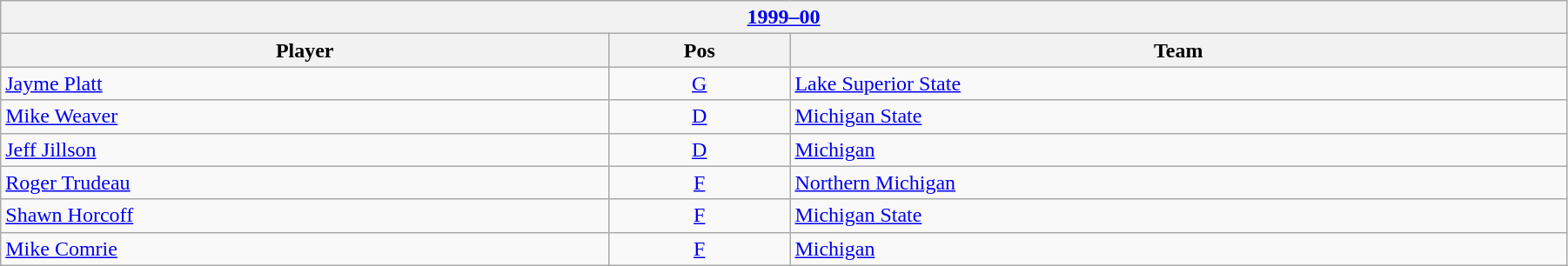<table class="wikitable" width=95%>
<tr>
<th colspan=3><a href='#'>1999–00</a></th>
</tr>
<tr>
<th>Player</th>
<th>Pos</th>
<th>Team</th>
</tr>
<tr>
<td><a href='#'>Jayme Platt</a></td>
<td style="text-align:center;"><a href='#'>G</a></td>
<td><a href='#'>Lake Superior State</a></td>
</tr>
<tr>
<td><a href='#'>Mike Weaver</a></td>
<td style="text-align:center;"><a href='#'>D</a></td>
<td><a href='#'>Michigan State</a></td>
</tr>
<tr>
<td><a href='#'>Jeff Jillson</a></td>
<td style="text-align:center;"><a href='#'>D</a></td>
<td><a href='#'>Michigan</a></td>
</tr>
<tr>
<td><a href='#'>Roger Trudeau</a></td>
<td style="text-align:center;"><a href='#'>F</a></td>
<td><a href='#'>Northern Michigan</a></td>
</tr>
<tr>
<td><a href='#'>Shawn Horcoff</a></td>
<td style="text-align:center;"><a href='#'>F</a></td>
<td><a href='#'>Michigan State</a></td>
</tr>
<tr>
<td><a href='#'>Mike Comrie</a></td>
<td style="text-align:center;"><a href='#'>F</a></td>
<td><a href='#'>Michigan</a></td>
</tr>
</table>
